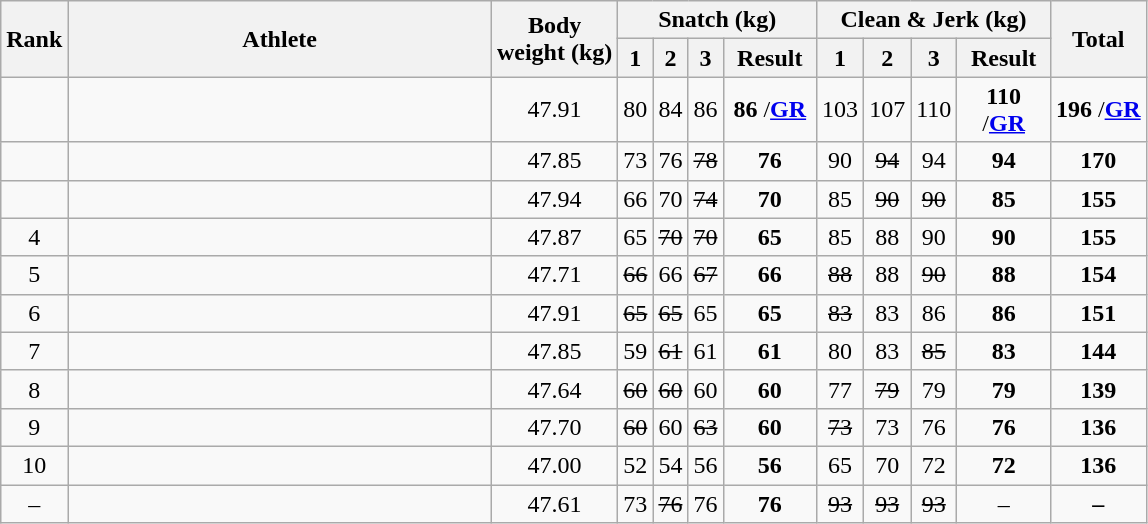<table class = "wikitable sortable" style="text-align:center;">
<tr>
<th rowspan=2>Rank</th>
<th rowspan=2 width=275>Athlete</th>
<th rowspan=2>Body<br>weight (kg)</th>
<th colspan=4>Snatch (kg)</th>
<th colspan=4>Clean & Jerk (kg)</th>
<th rowspan=2>Total</th>
</tr>
<tr>
<th class="unsortable">1</th>
<th class="unsortable">2</th>
<th class="unsortable">3</th>
<th width=55>Result</th>
<th class="unsortable">1</th>
<th class="unsortable">2</th>
<th class="unsortable">3</th>
<th width=55>Result</th>
</tr>
<tr>
<td></td>
<td align=left></td>
<td>47.91</td>
<td>80</td>
<td>84</td>
<td>86</td>
<td><strong>86</strong> <strong></strong>/<strong><a href='#'>GR</a></strong></td>
<td>103</td>
<td>107</td>
<td>110</td>
<td><strong>110</strong> <strong></strong>/<strong><a href='#'>GR</a></strong></td>
<td><strong>196</strong> <strong></strong>/<strong><a href='#'>GR</a></strong></td>
</tr>
<tr>
<td></td>
<td align=left></td>
<td>47.85</td>
<td>73</td>
<td>76</td>
<td><s>78</s></td>
<td><strong>76 </strong></td>
<td>90</td>
<td><s>94</s></td>
<td>94</td>
<td><strong>94</strong></td>
<td><strong>170</strong></td>
</tr>
<tr>
<td></td>
<td align=left></td>
<td>47.94</td>
<td>66</td>
<td>70</td>
<td><s>74</s></td>
<td><strong>70</strong></td>
<td>85</td>
<td><s>90</s></td>
<td><s>90</s></td>
<td><strong>85</strong></td>
<td><strong>155</strong></td>
</tr>
<tr>
<td>4</td>
<td align=left></td>
<td>47.87</td>
<td>65</td>
<td><s>70</s></td>
<td><s>70</s></td>
<td><strong>65</strong></td>
<td>85</td>
<td>88</td>
<td>90</td>
<td><strong>90</strong></td>
<td><strong>155</strong></td>
</tr>
<tr>
<td>5</td>
<td align=left></td>
<td>47.71</td>
<td><s>66</s></td>
<td>66</td>
<td><s>67</s></td>
<td><strong>66</strong></td>
<td><s>88</s></td>
<td>88</td>
<td><s>90</s></td>
<td><strong>88</strong></td>
<td><strong>154</strong></td>
</tr>
<tr>
<td>6</td>
<td align=left></td>
<td>47.91</td>
<td><s>65</s></td>
<td><s>65</s></td>
<td>65</td>
<td><strong>65</strong></td>
<td><s>83</s></td>
<td>83</td>
<td>86</td>
<td><strong>86</strong></td>
<td><strong>151</strong></td>
</tr>
<tr>
<td>7</td>
<td align=left></td>
<td>47.85</td>
<td>59</td>
<td><s>61</s></td>
<td>61</td>
<td><strong>61</strong></td>
<td>80</td>
<td>83</td>
<td><s>85</s></td>
<td><strong>83</strong></td>
<td><strong>144</strong></td>
</tr>
<tr>
<td>8</td>
<td align=left></td>
<td>47.64</td>
<td><s>60</s></td>
<td><s>60</s></td>
<td>60</td>
<td><strong>60</strong></td>
<td>77</td>
<td><s>79</s></td>
<td>79</td>
<td><strong>79</strong></td>
<td><strong>139</strong></td>
</tr>
<tr>
<td>9</td>
<td align=left></td>
<td>47.70</td>
<td><s>60</s></td>
<td>60</td>
<td><s>63</s></td>
<td><strong>60</strong></td>
<td><s>73</s></td>
<td>73</td>
<td>76</td>
<td><strong>76</strong></td>
<td><strong>136</strong></td>
</tr>
<tr>
<td>10</td>
<td align=left></td>
<td>47.00</td>
<td>52</td>
<td>54</td>
<td>56</td>
<td><strong>56</strong></td>
<td>65</td>
<td>70</td>
<td>72</td>
<td><strong>72</strong></td>
<td><strong>136</strong></td>
</tr>
<tr>
<td>–</td>
<td align=left></td>
<td>47.61</td>
<td>73</td>
<td><s>76</s></td>
<td>76</td>
<td><strong>76</strong></td>
<td><s>93</s></td>
<td><s>93</s></td>
<td><s>93</s></td>
<td>–</td>
<td><strong>–</strong></td>
</tr>
</table>
